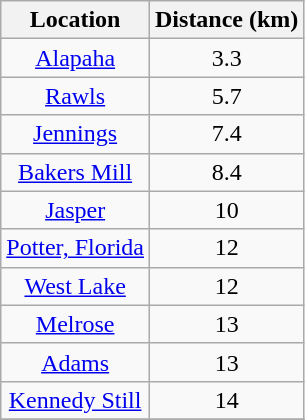<table class="wikitable" style="text-align:center">
<tr>
<th>Location</th>
<th>Distance (km)</th>
</tr>
<tr>
<td><a href='#'>Alapaha</a></td>
<td>3.3</td>
</tr>
<tr>
<td><a href='#'>Rawls</a></td>
<td>5.7</td>
</tr>
<tr>
<td><a href='#'>Jennings</a></td>
<td>7.4</td>
</tr>
<tr>
<td><a href='#'>Bakers Mill</a></td>
<td>8.4</td>
</tr>
<tr>
<td><a href='#'>Jasper</a></td>
<td>10</td>
</tr>
<tr>
<td><a href='#'>Potter, Florida</a></td>
<td>12</td>
</tr>
<tr>
<td><a href='#'>West Lake</a></td>
<td>12</td>
</tr>
<tr>
<td><a href='#'>Melrose</a></td>
<td>13</td>
</tr>
<tr>
<td><a href='#'>Adams</a></td>
<td>13</td>
</tr>
<tr>
<td><a href='#'>Kennedy Still</a></td>
<td>14</td>
</tr>
<tr>
</tr>
</table>
